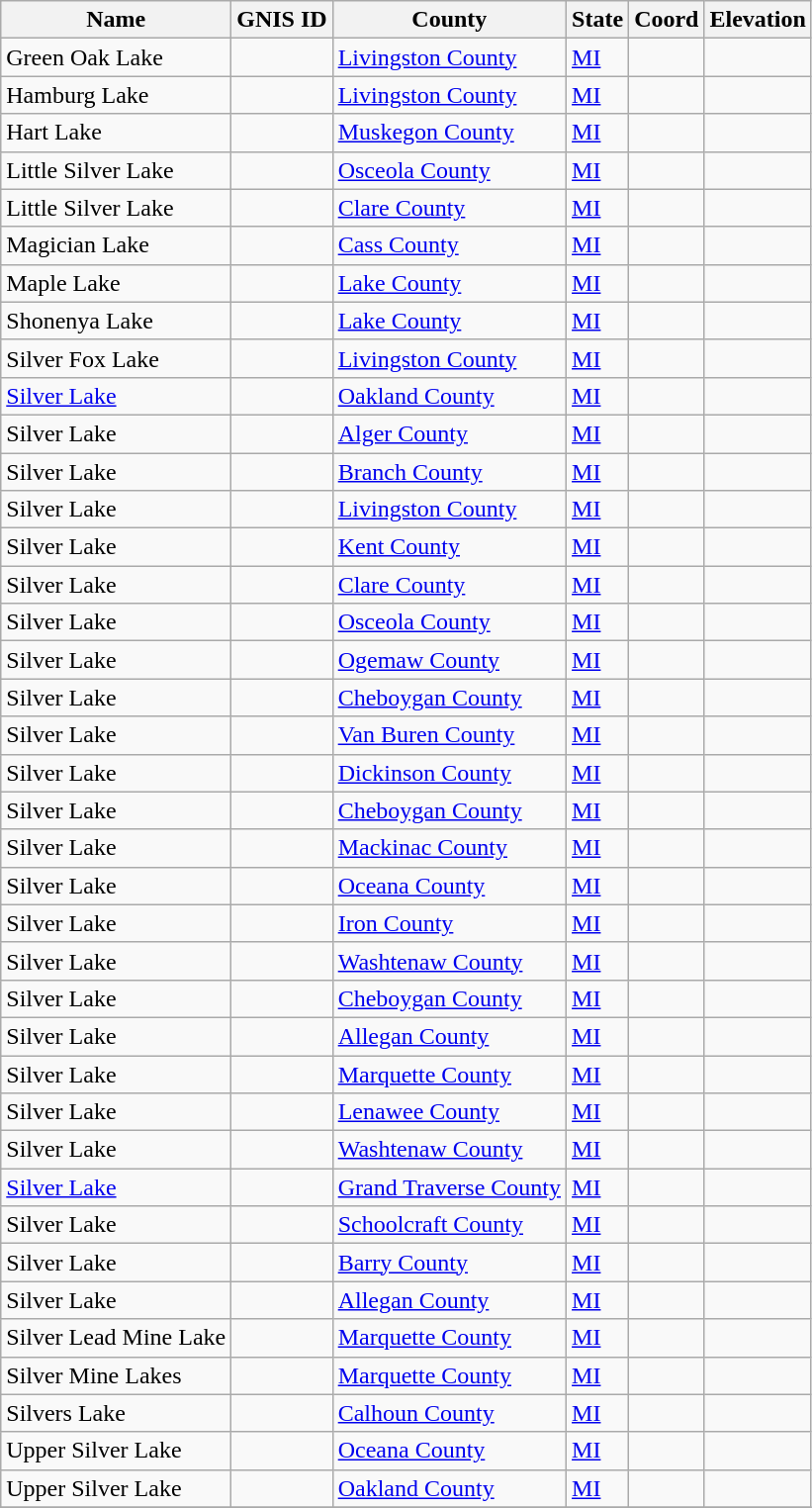<table class="wikitable sortable">
<tr>
<th>Name</th>
<th>GNIS ID</th>
<th>County</th>
<th>State</th>
<th>Coord</th>
<th>Elevation</th>
</tr>
<tr --->
<td>Green Oak Lake</td>
<td></td>
<td><a href='#'>Livingston County</a></td>
<td><a href='#'>MI</a></td>
<td></td>
<td></td>
</tr>
<tr --->
<td>Hamburg Lake</td>
<td></td>
<td><a href='#'>Livingston County</a></td>
<td><a href='#'>MI</a></td>
<td></td>
<td></td>
</tr>
<tr --->
<td>Hart Lake</td>
<td></td>
<td><a href='#'>Muskegon County</a></td>
<td><a href='#'>MI</a></td>
<td></td>
<td></td>
</tr>
<tr --->
<td>Little Silver Lake</td>
<td></td>
<td><a href='#'>Osceola County</a></td>
<td><a href='#'>MI</a></td>
<td></td>
<td></td>
</tr>
<tr --->
<td>Little Silver Lake</td>
<td></td>
<td><a href='#'>Clare County</a></td>
<td><a href='#'>MI</a></td>
<td></td>
<td></td>
</tr>
<tr --->
<td>Magician Lake</td>
<td></td>
<td><a href='#'>Cass County</a></td>
<td><a href='#'>MI</a></td>
<td></td>
<td></td>
</tr>
<tr --->
<td>Maple Lake</td>
<td></td>
<td><a href='#'>Lake County</a></td>
<td><a href='#'>MI</a></td>
<td></td>
<td></td>
</tr>
<tr --->
<td>Shonenya Lake</td>
<td></td>
<td><a href='#'>Lake County</a></td>
<td><a href='#'>MI</a></td>
<td></td>
<td></td>
</tr>
<tr --->
<td>Silver Fox Lake</td>
<td></td>
<td><a href='#'>Livingston County</a></td>
<td><a href='#'>MI</a></td>
<td></td>
<td></td>
</tr>
<tr --->
<td><a href='#'>Silver Lake</a></td>
<td></td>
<td><a href='#'>Oakland County</a></td>
<td><a href='#'>MI</a></td>
<td></td>
<td></td>
</tr>
<tr --->
<td>Silver Lake</td>
<td></td>
<td><a href='#'>Alger County</a></td>
<td><a href='#'>MI</a></td>
<td></td>
<td></td>
</tr>
<tr --->
<td>Silver Lake</td>
<td></td>
<td><a href='#'>Branch County</a></td>
<td><a href='#'>MI</a></td>
<td></td>
<td></td>
</tr>
<tr --->
<td>Silver Lake</td>
<td></td>
<td><a href='#'>Livingston County</a></td>
<td><a href='#'>MI</a></td>
<td></td>
<td></td>
</tr>
<tr --->
<td>Silver Lake</td>
<td></td>
<td><a href='#'>Kent County</a></td>
<td><a href='#'>MI</a></td>
<td></td>
<td></td>
</tr>
<tr --->
<td>Silver Lake</td>
<td></td>
<td><a href='#'>Clare County</a></td>
<td><a href='#'>MI</a></td>
<td></td>
<td></td>
</tr>
<tr --->
<td>Silver Lake</td>
<td></td>
<td><a href='#'>Osceola County</a></td>
<td><a href='#'>MI</a></td>
<td></td>
<td></td>
</tr>
<tr --->
<td>Silver Lake</td>
<td></td>
<td><a href='#'>Ogemaw County</a></td>
<td><a href='#'>MI</a></td>
<td></td>
<td></td>
</tr>
<tr --->
<td>Silver Lake</td>
<td></td>
<td><a href='#'>Cheboygan County</a></td>
<td><a href='#'>MI</a></td>
<td></td>
<td></td>
</tr>
<tr --->
<td>Silver Lake</td>
<td></td>
<td><a href='#'>Van Buren County</a></td>
<td><a href='#'>MI</a></td>
<td></td>
<td></td>
</tr>
<tr --->
<td>Silver Lake</td>
<td></td>
<td><a href='#'>Dickinson County</a></td>
<td><a href='#'>MI</a></td>
<td></td>
<td></td>
</tr>
<tr --->
<td>Silver Lake</td>
<td></td>
<td><a href='#'>Cheboygan County</a></td>
<td><a href='#'>MI</a></td>
<td></td>
<td></td>
</tr>
<tr --->
<td>Silver Lake</td>
<td></td>
<td><a href='#'>Mackinac County</a></td>
<td><a href='#'>MI</a></td>
<td></td>
<td></td>
</tr>
<tr --->
<td>Silver Lake</td>
<td></td>
<td><a href='#'>Oceana County</a></td>
<td><a href='#'>MI</a></td>
<td></td>
<td></td>
</tr>
<tr --->
<td>Silver Lake</td>
<td></td>
<td><a href='#'>Iron County</a></td>
<td><a href='#'>MI</a></td>
<td></td>
<td></td>
</tr>
<tr --->
<td>Silver Lake</td>
<td></td>
<td><a href='#'>Washtenaw County</a></td>
<td><a href='#'>MI</a></td>
<td></td>
<td></td>
</tr>
<tr --->
<td>Silver Lake</td>
<td></td>
<td><a href='#'>Cheboygan County</a></td>
<td><a href='#'>MI</a></td>
<td></td>
<td></td>
</tr>
<tr --->
<td>Silver Lake</td>
<td></td>
<td><a href='#'>Allegan County</a></td>
<td><a href='#'>MI</a></td>
<td></td>
<td></td>
</tr>
<tr --->
<td>Silver Lake</td>
<td></td>
<td><a href='#'>Marquette County</a></td>
<td><a href='#'>MI</a></td>
<td></td>
<td></td>
</tr>
<tr --->
<td>Silver Lake</td>
<td></td>
<td><a href='#'>Lenawee County</a></td>
<td><a href='#'>MI</a></td>
<td></td>
<td></td>
</tr>
<tr --->
<td>Silver Lake</td>
<td></td>
<td><a href='#'>Washtenaw County</a></td>
<td><a href='#'>MI</a></td>
<td></td>
<td></td>
</tr>
<tr --->
<td><a href='#'>Silver Lake</a></td>
<td></td>
<td><a href='#'>Grand Traverse County</a></td>
<td><a href='#'>MI</a></td>
<td></td>
<td></td>
</tr>
<tr --->
<td>Silver Lake</td>
<td></td>
<td><a href='#'>Schoolcraft County</a></td>
<td><a href='#'>MI</a></td>
<td></td>
<td></td>
</tr>
<tr --->
<td>Silver Lake</td>
<td></td>
<td><a href='#'>Barry County</a></td>
<td><a href='#'>MI</a></td>
<td></td>
<td></td>
</tr>
<tr --->
<td>Silver Lake</td>
<td></td>
<td><a href='#'>Allegan County</a></td>
<td><a href='#'>MI</a></td>
<td></td>
<td></td>
</tr>
<tr --->
<td>Silver Lead Mine Lake</td>
<td></td>
<td><a href='#'>Marquette County</a></td>
<td><a href='#'>MI</a></td>
<td></td>
<td></td>
</tr>
<tr --->
<td>Silver Mine Lakes</td>
<td></td>
<td><a href='#'>Marquette County</a></td>
<td><a href='#'>MI</a></td>
<td></td>
<td></td>
</tr>
<tr --->
<td>Silvers Lake</td>
<td></td>
<td><a href='#'>Calhoun County</a></td>
<td><a href='#'>MI</a></td>
<td></td>
<td></td>
</tr>
<tr --->
<td>Upper Silver Lake</td>
<td></td>
<td><a href='#'>Oceana County</a></td>
<td><a href='#'>MI</a></td>
<td></td>
<td></td>
</tr>
<tr --->
<td>Upper Silver Lake</td>
<td></td>
<td><a href='#'>Oakland County</a></td>
<td><a href='#'>MI</a></td>
<td></td>
<td></td>
</tr>
<tr --->
</tr>
</table>
